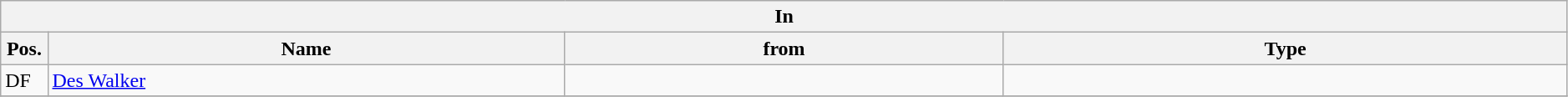<table class="wikitable" style="font-size:100%;width:99%;">
<tr>
<th colspan="4">In</th>
</tr>
<tr>
<th width=3%>Pos.</th>
<th width=33%>Name</th>
<th width=28%>from</th>
<th width=36%>Type</th>
</tr>
<tr>
<td>DF</td>
<td><a href='#'>Des Walker</a></td>
<td></td>
<td></td>
</tr>
<tr>
</tr>
</table>
